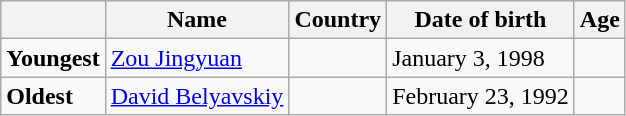<table class="wikitable">
<tr>
<th></th>
<th><strong>Name</strong></th>
<th><strong>Country</strong></th>
<th><strong>Date of birth</strong></th>
<th><strong>Age</strong></th>
</tr>
<tr>
<td><strong>Youngest</strong></td>
<td><a href='#'>Zou Jingyuan</a></td>
<td></td>
<td>January 3, 1998</td>
<td></td>
</tr>
<tr>
<td><strong>Oldest</strong></td>
<td><a href='#'>David Belyavskiy</a></td>
<td></td>
<td>February 23, 1992</td>
<td></td>
</tr>
</table>
